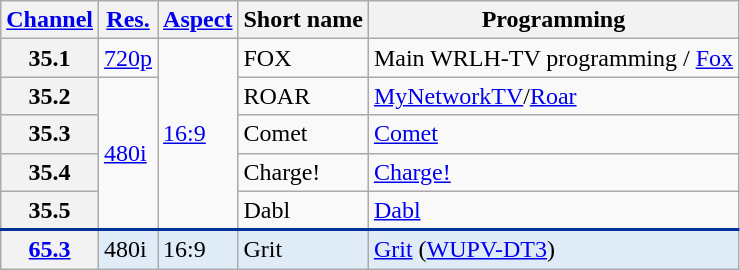<table class="wikitable">
<tr>
<th scope = "col"><a href='#'>Channel</a></th>
<th scope = "col"><a href='#'>Res.</a></th>
<th scope = "col"><a href='#'>Aspect</a></th>
<th scope = "col">Short name</th>
<th scope = "col">Programming</th>
</tr>
<tr>
<th scope = "row">35.1</th>
<td><a href='#'>720p</a></td>
<td rowspan=5><a href='#'>16:9</a></td>
<td>FOX</td>
<td>Main WRLH-TV programming / <a href='#'>Fox</a></td>
</tr>
<tr>
<th scope = "row">35.2</th>
<td rowspan=4><a href='#'>480i</a></td>
<td>ROAR</td>
<td><a href='#'>MyNetworkTV</a>/<a href='#'>Roar</a></td>
</tr>
<tr>
<th scope = "row">35.3</th>
<td>Comet</td>
<td><a href='#'>Comet</a></td>
</tr>
<tr>
<th scope = "row">35.4</th>
<td>Charge!</td>
<td><a href='#'>Charge!</a></td>
</tr>
<tr>
<th scope = "row">35.5</th>
<td>Dabl</td>
<td><a href='#'>Dabl</a></td>
</tr>
<tr style="background-color:#DFEBF6; border-top: 2px solid #003399;">
<th scope = "row"><a href='#'>65.3</a></th>
<td>480i</td>
<td>16:9</td>
<td>Grit</td>
<td><a href='#'>Grit</a> (<a href='#'>WUPV-DT3</a>)</td>
</tr>
</table>
